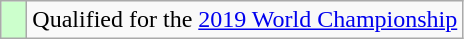<table class="wikitable">
<tr>
<td width=10px bgcolor=ccffcc></td>
<td>Qualified for the <a href='#'>2019 World Championship</a></td>
</tr>
</table>
